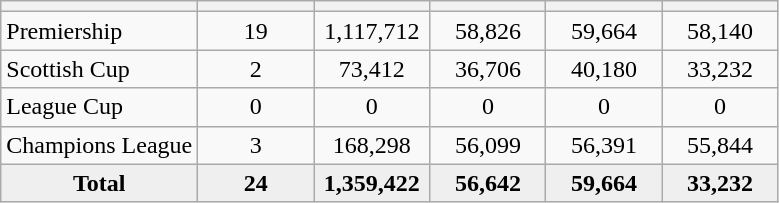<table class="wikitable sortable" style="text-align: center;">
<tr>
<th></th>
<th style="width:70px;"></th>
<th style="width:70px;"></th>
<th style="width:70px;"></th>
<th style="width:70px;"></th>
<th style="width:70px;"></th>
</tr>
<tr>
<td align=left>Premiership</td>
<td>19</td>
<td>1,117,712</td>
<td>58,826</td>
<td>59,664</td>
<td>58,140</td>
</tr>
<tr>
<td align=left>Scottish Cup</td>
<td>2</td>
<td>73,412</td>
<td>36,706</td>
<td>40,180</td>
<td>33,232</td>
</tr>
<tr>
<td align=left>League Cup</td>
<td>0</td>
<td>0</td>
<td>0</td>
<td>0</td>
<td>0</td>
</tr>
<tr>
<td align=left>Champions League</td>
<td>3</td>
<td>168,298</td>
<td>56,099</td>
<td>56,391</td>
<td>55,844</td>
</tr>
<tr bgcolor="#EFEFEF">
<td><strong>Total</strong></td>
<td><strong>24</strong></td>
<td><strong>1,359,422</strong></td>
<td><strong>56,642</strong></td>
<td><strong>59,664</strong></td>
<td><strong>33,232</strong></td>
</tr>
</table>
